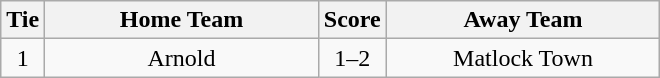<table class="wikitable" style="text-align:center;">
<tr>
<th width=20>Tie</th>
<th width=175>Home Team</th>
<th width=20>Score</th>
<th width=175>Away Team</th>
</tr>
<tr>
<td>1</td>
<td>Arnold</td>
<td>1–2</td>
<td>Matlock Town</td>
</tr>
</table>
